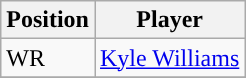<table class="wikitable sortable">
<tr>
<th>Position</th>
<th>Player</th>
</tr>
<tr>
<td>WR</td>
<td><a href='#'>Kyle Williams</a></td>
</tr>
<tr>
</tr>
</table>
